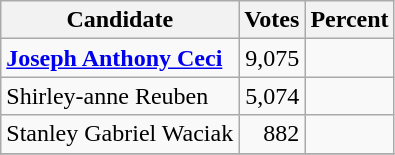<table class="wikitable">
<tr>
<th>Candidate</th>
<th>Votes</th>
<th>Percent</th>
</tr>
<tr>
<td style="font-weight:bold;"><a href='#'>Joseph Anthony Ceci</a></td>
<td style="text-align:right;">9,075</td>
<td style="text-align:right;"></td>
</tr>
<tr>
<td>Shirley-anne Reuben</td>
<td style="text-align:right;">5,074</td>
<td style="text-align:right;"></td>
</tr>
<tr>
<td>Stanley Gabriel Waciak</td>
<td style="text-align:right;">882</td>
<td style="text-align:right;"></td>
</tr>
<tr>
</tr>
</table>
